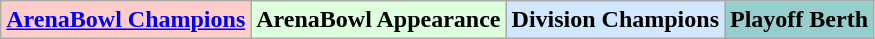<table class="wikitable">
<tr>
<td bgcolor="#FFCCCC"><strong><a href='#'>ArenaBowl Champions</a></strong></td>
<td bgcolor="#DDFFDD"><strong>ArenaBowl Appearance</strong></td>
<td bgcolor="#D0E7FF"><strong>Division Champions</strong></td>
<td bgcolor="#96CDCD"><strong>Playoff Berth</strong></td>
</tr>
</table>
